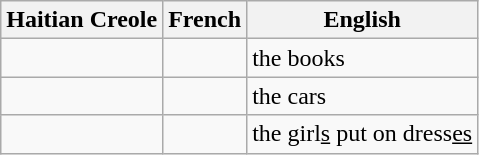<table class="wikitable">
<tr>
<th scope="col">Haitian Creole</th>
<th scope="col">French</th>
<th scope="col">English</th>
</tr>
<tr>
<td></td>
<td></td>
<td>the books</td>
</tr>
<tr>
<td></td>
<td></td>
<td>the cars</td>
</tr>
<tr>
<td></td>
<td></td>
<td>the girl<u>s</u> put on dress<u>es</u></td>
</tr>
</table>
